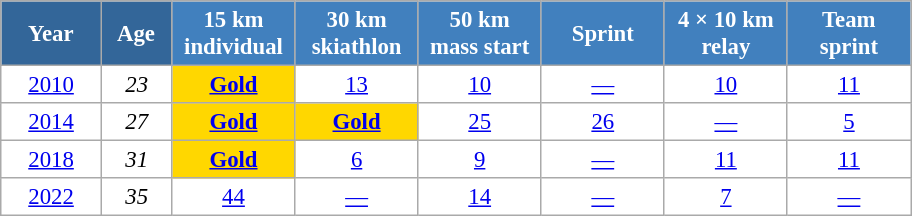<table class="wikitable" style="font-size:95%; text-align:center; border:grey solid 1px; border-collapse:collapse; background:#ffffff;">
<tr>
<th style="background-color:#369; color:white; width:60px;"> Year </th>
<th style="background-color:#369; color:white; width:40px;"> Age </th>
<th style="background-color:#4180be; color:white; width:75px;"> 15 km <br> individual </th>
<th style="background-color:#4180be; color:white; width:75px;"> 30 km <br> skiathlon </th>
<th style="background-color:#4180be; color:white; width:75px;"> 50 km <br> mass start </th>
<th style="background-color:#4180be; color:white; width:75px;"> Sprint </th>
<th style="background-color:#4180be; color:white; width:75px;"> 4 × 10 km <br> relay </th>
<th style="background-color:#4180be; color:white; width:75px;"> Team <br> sprint </th>
</tr>
<tr>
<td><a href='#'>2010</a></td>
<td><em>23</em></td>
<td style="background:gold;"><a href='#'><strong>Gold</strong></a></td>
<td><a href='#'>13</a></td>
<td><a href='#'>10</a></td>
<td><a href='#'>—</a></td>
<td><a href='#'>10</a></td>
<td><a href='#'>11</a></td>
</tr>
<tr>
<td><a href='#'>2014</a></td>
<td><em>27</em></td>
<td style="background:gold;"><a href='#'><strong>Gold</strong></a></td>
<td style="background:gold;"><a href='#'><strong>Gold</strong></a></td>
<td><a href='#'>25</a></td>
<td><a href='#'>26</a></td>
<td><a href='#'>—</a></td>
<td><a href='#'>5</a></td>
</tr>
<tr>
<td><a href='#'>2018</a></td>
<td><em>31</em></td>
<td style="background:gold;"><a href='#'><strong>Gold</strong></a></td>
<td><a href='#'>6</a></td>
<td><a href='#'>9</a></td>
<td><a href='#'>—</a></td>
<td><a href='#'>11</a></td>
<td><a href='#'>11</a></td>
</tr>
<tr>
<td><a href='#'>2022</a></td>
<td><em>35</em></td>
<td><a href='#'>44</a></td>
<td><a href='#'>—</a></td>
<td><a href='#'>14</a></td>
<td><a href='#'>—</a></td>
<td><a href='#'>7</a></td>
<td><a href='#'>—</a></td>
</tr>
</table>
